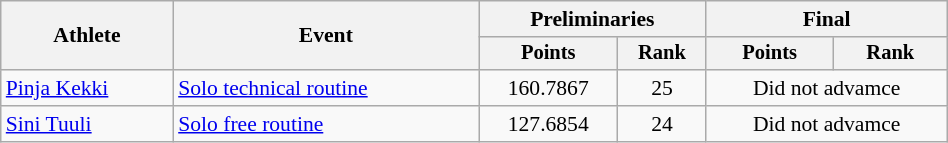<table class="wikitable" style="text-align:center; font-size:90%; width:50%;">
<tr>
<th rowspan="2">Athlete</th>
<th rowspan="2">Event</th>
<th colspan="2">Preliminaries</th>
<th colspan="2">Final</th>
</tr>
<tr style="font-size:95%">
<th>Points</th>
<th>Rank</th>
<th>Points</th>
<th>Rank</th>
</tr>
<tr>
<td align=left><a href='#'>Pinja Kekki</a></td>
<td align=left><a href='#'>Solo technical routine</a></td>
<td>160.7867</td>
<td>25</td>
<td colspan=2>Did not advamce</td>
</tr>
<tr>
<td align=left><a href='#'>Sini Tuuli</a></td>
<td align=left><a href='#'>Solo free routine</a></td>
<td>127.6854</td>
<td>24</td>
<td colspan=2 rowspan=2>Did not advamce</td>
</tr>
</table>
